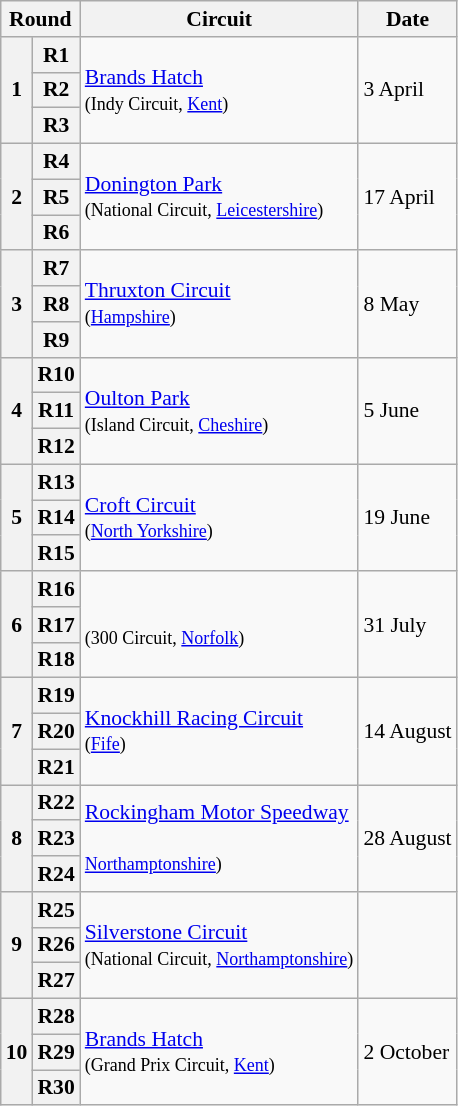<table class="wikitable" style="font-size: 90%">
<tr>
<th colspan=2>Round</th>
<th>Circuit</th>
<th>Date</th>
</tr>
<tr>
<th rowspan=3>1</th>
<th>R1</th>
<td rowspan=3><a href='#'>Brands Hatch</a><br><small>(Indy Circuit, <a href='#'>Kent</a>)</small></td>
<td rowspan=3>3 April</td>
</tr>
<tr>
<th>R2</th>
</tr>
<tr>
<th>R3</th>
</tr>
<tr>
<th rowspan=3>2</th>
<th>R4</th>
<td rowspan=3><a href='#'>Donington Park</a><br><small>(National Circuit, <a href='#'>Leicestershire</a>)</small></td>
<td rowspan=3>17 April</td>
</tr>
<tr>
<th>R5</th>
</tr>
<tr>
<th>R6</th>
</tr>
<tr>
<th rowspan=3>3</th>
<th>R7</th>
<td rowspan=3><a href='#'>Thruxton Circuit</a><br><small>(<a href='#'>Hampshire</a>)</small></td>
<td rowspan=3>8 May</td>
</tr>
<tr>
<th>R8</th>
</tr>
<tr>
<th>R9</th>
</tr>
<tr>
<th rowspan=3>4</th>
<th>R10</th>
<td rowspan=3><a href='#'>Oulton Park</a><br><small>(Island Circuit, <a href='#'>Cheshire</a>)</small></td>
<td rowspan=3>5 June</td>
</tr>
<tr>
<th>R11</th>
</tr>
<tr>
<th>R12</th>
</tr>
<tr>
<th rowspan=3>5</th>
<th>R13</th>
<td rowspan=3><a href='#'>Croft Circuit</a><br><small>(<a href='#'>North Yorkshire</a>)</small></td>
<td rowspan=3>19 June</td>
</tr>
<tr>
<th>R14</th>
</tr>
<tr>
<th>R15</th>
</tr>
<tr>
<th rowspan=3>6</th>
<th>R16</th>
<td rowspan=3><br><small>(300 Circuit, <a href='#'>Norfolk</a>)</small></td>
<td rowspan=3>31 July</td>
</tr>
<tr>
<th>R17</th>
</tr>
<tr>
<th>R18</th>
</tr>
<tr>
<th rowspan=3>7</th>
<th>R19</th>
<td rowspan=3><a href='#'>Knockhill Racing Circuit</a><br><small>(<a href='#'>Fife</a>)</small></td>
<td rowspan=3>14 August</td>
</tr>
<tr>
<th>R20</th>
</tr>
<tr>
<th>R21</th>
</tr>
<tr>
<th rowspan=3>8</th>
<th>R22</th>
<td rowspan=3><a href='#'>Rockingham Motor Speedway</a><br><small><br><a href='#'>Northamptonshire</a>)</small></td>
<td rowspan=3>28 August</td>
</tr>
<tr>
<th>R23</th>
</tr>
<tr>
<th>R24</th>
</tr>
<tr>
<th rowspan=3>9</th>
<th>R25</th>
<td rowspan=3><a href='#'>Silverstone Circuit</a><br><small>(National Circuit, <a href='#'>Northamptonshire</a>)</small></td>
<td rowspan=3></td>
</tr>
<tr>
<th>R26</th>
</tr>
<tr>
<th>R27</th>
</tr>
<tr>
<th rowspan=3>10</th>
<th>R28</th>
<td rowspan=3><a href='#'>Brands Hatch</a><br><small>(Grand Prix Circuit, <a href='#'>Kent</a>)</small></td>
<td rowspan=3>2 October</td>
</tr>
<tr>
<th>R29</th>
</tr>
<tr>
<th>R30</th>
</tr>
</table>
